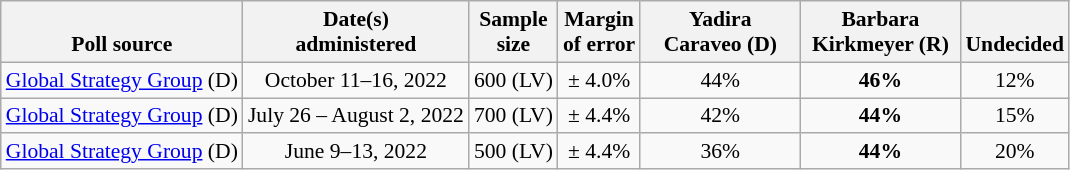<table class="wikitable" style="font-size:90%;text-align:center;">
<tr style="vertical-align:bottom">
<th>Poll source</th>
<th>Date(s)<br>administered</th>
<th>Sample<br>size</th>
<th>Margin<br>of error</th>
<th style="width:100px;">Yadira<br>Caraveo (D)</th>
<th style="width:100px;">Barbara<br>Kirkmeyer (R)</th>
<th>Undecided</th>
</tr>
<tr>
<td style="text-align:left;"><a href='#'>Global Strategy Group</a> (D)</td>
<td>October 11–16, 2022</td>
<td>600 (LV)</td>
<td>± 4.0%</td>
<td>44%</td>
<td><strong>46%</strong></td>
<td>12%</td>
</tr>
<tr>
<td style="text-align:left;"><a href='#'>Global Strategy Group</a> (D)</td>
<td>July 26 – August 2, 2022</td>
<td>700 (LV)</td>
<td>± 4.4%</td>
<td>42%</td>
<td><strong>44%</strong></td>
<td>15%</td>
</tr>
<tr>
<td style="text-align:left;"><a href='#'>Global Strategy Group</a> (D)</td>
<td>June 9–13, 2022</td>
<td>500 (LV)</td>
<td>± 4.4%</td>
<td>36%</td>
<td><strong>44%</strong></td>
<td>20%</td>
</tr>
</table>
